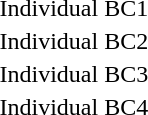<table>
<tr>
<td>Individual BC1<br></td>
<td></td>
<td></td>
<td></td>
</tr>
<tr>
<td>Individual BC2<br></td>
<td></td>
<td></td>
<td></td>
</tr>
<tr>
<td>Individual BC3<br></td>
<td></td>
<td></td>
<td></td>
</tr>
<tr>
<td>Individual BC4<br></td>
<td></td>
<td></td>
<td></td>
</tr>
</table>
